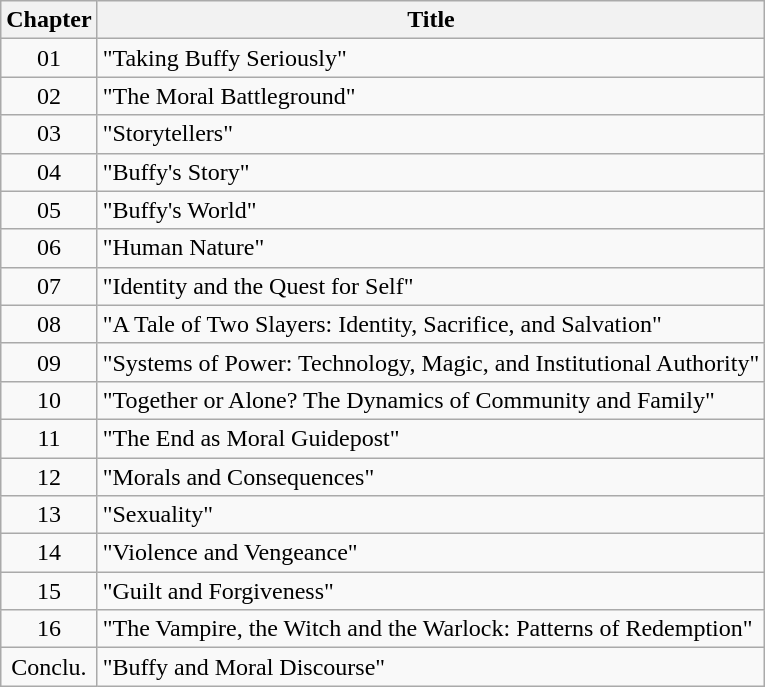<table class="wikitable">
<tr>
<th>Chapter</th>
<th>Title</th>
</tr>
<tr>
<td style="text-align:center;">01</td>
<td>"Taking Buffy Seriously"</td>
</tr>
<tr>
<td style="text-align:center;">02</td>
<td>"The Moral Battleground"</td>
</tr>
<tr>
<td style="text-align:center;">03</td>
<td>"Storytellers"</td>
</tr>
<tr>
<td style="text-align:center;">04</td>
<td>"Buffy's Story"</td>
</tr>
<tr>
<td style="text-align:center;">05</td>
<td>"Buffy's World"</td>
</tr>
<tr>
<td style="text-align:center;">06</td>
<td>"Human Nature"</td>
</tr>
<tr>
<td style="text-align:center;">07</td>
<td>"Identity and the Quest for Self"</td>
</tr>
<tr>
<td style="text-align:center;">08</td>
<td>"A Tale of Two Slayers: Identity, Sacrifice, and Salvation"</td>
</tr>
<tr>
<td style="text-align:center;">09</td>
<td>"Systems of Power: Technology, Magic, and Institutional Authority"</td>
</tr>
<tr>
<td style="text-align:center;">10</td>
<td>"Together or Alone? The Dynamics of Community and Family"</td>
</tr>
<tr>
<td style="text-align:center;">11</td>
<td>"The End as Moral Guidepost"</td>
</tr>
<tr>
<td style="text-align:center;">12</td>
<td>"Morals and Consequences"</td>
</tr>
<tr>
<td style="text-align:center;">13</td>
<td>"Sexuality"</td>
</tr>
<tr>
<td style="text-align:center;">14</td>
<td>"Violence and Vengeance"</td>
</tr>
<tr>
<td style="text-align:center;">15</td>
<td>"Guilt and Forgiveness"</td>
</tr>
<tr>
<td style="text-align:center;">16</td>
<td>"The Vampire, the Witch and the Warlock: Patterns of Redemption"</td>
</tr>
<tr>
<td style="text-align:center;">Conclu.</td>
<td>"Buffy and Moral Discourse"</td>
</tr>
</table>
